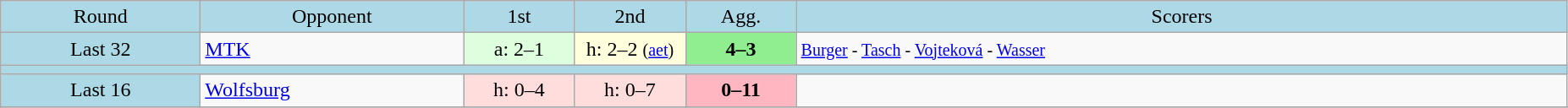<table class="wikitable" style="text-align:center">
<tr bgcolor=lightblue>
<td width=150px>Round</td>
<td width=200px>Opponent</td>
<td width=80px>1st</td>
<td width=80px>2nd</td>
<td width=80px>Agg.</td>
<td width=600px>Scorers</td>
</tr>
<tr>
<td bgcolor=lightblue>Last 32</td>
<td align=left> <a href='#'>MTK</a></td>
<td bgcolor="#ddffdd">a: 2–1</td>
<td bgcolor="#ffffdd">h: 2–2 <small>(<a href='#'>aet</a>)</small></td>
<td bgcolor=lightgreen><strong>4–3</strong></td>
<td align=left><small><a href='#'>Burger</a> - <a href='#'>Tasch</a> - <a href='#'>Vojteková</a> - <a href='#'>Wasser</a></small></td>
</tr>
<tr bgcolor=lightblue>
<td colspan=6></td>
</tr>
<tr>
<td bgcolor=lightblue>Last 16</td>
<td align=left> <a href='#'>Wolfsburg</a></td>
<td bgcolor="#ffdddd">h: 0–4</td>
<td bgcolor="#ffdddd">h: 0–7</td>
<td bgcolor=lightpink><strong>0–11</strong></td>
<td align=left></td>
</tr>
<tr>
</tr>
</table>
